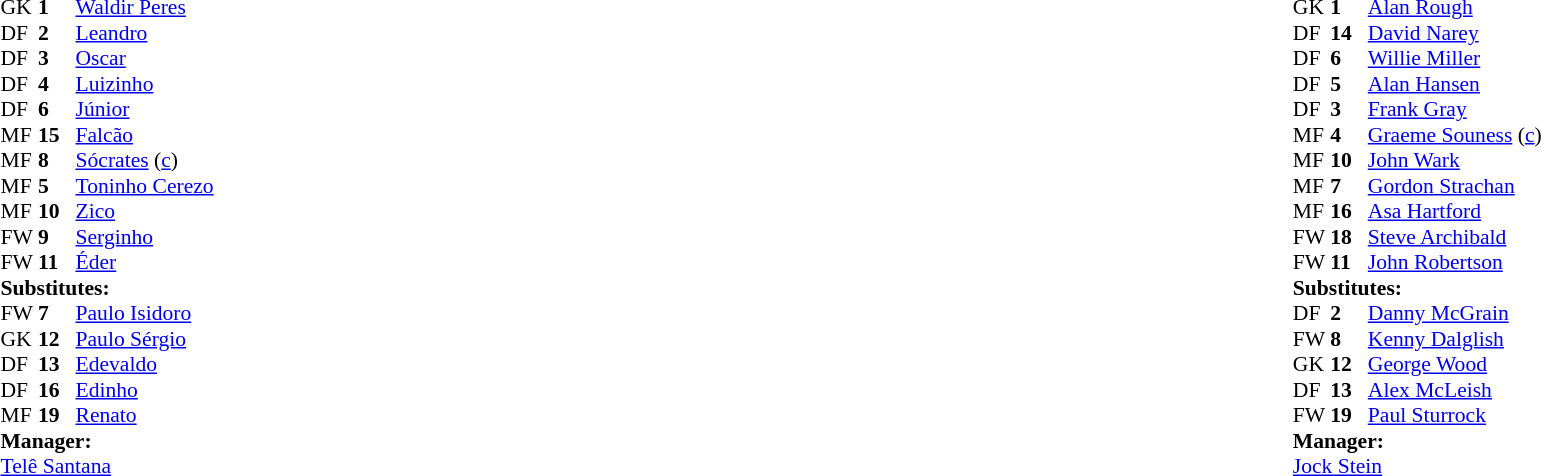<table width="100%">
<tr>
<td valign="top" width="50%"><br><table style="font-size: 90%" cellspacing="0" cellpadding="0">
<tr>
<th width="25"></th>
<th width="25"></th>
</tr>
<tr>
<td>GK</td>
<td><strong>1</strong></td>
<td><a href='#'>Waldir Peres</a></td>
</tr>
<tr>
<td>DF</td>
<td><strong>2</strong></td>
<td><a href='#'>Leandro</a></td>
</tr>
<tr>
<td>DF</td>
<td><strong>3</strong></td>
<td><a href='#'>Oscar</a></td>
</tr>
<tr>
<td>DF</td>
<td><strong>4</strong></td>
<td><a href='#'>Luizinho</a></td>
</tr>
<tr>
<td>DF</td>
<td><strong>6</strong></td>
<td><a href='#'>Júnior</a></td>
</tr>
<tr>
<td>MF</td>
<td><strong>15</strong></td>
<td><a href='#'>Falcão</a></td>
</tr>
<tr>
<td>MF</td>
<td><strong>8</strong></td>
<td><a href='#'>Sócrates</a> (<a href='#'>c</a>)</td>
</tr>
<tr>
<td>MF</td>
<td><strong>5</strong></td>
<td><a href='#'>Toninho Cerezo</a></td>
</tr>
<tr>
<td>MF</td>
<td><strong>10</strong></td>
<td><a href='#'>Zico</a></td>
</tr>
<tr>
<td>FW</td>
<td><strong>9</strong></td>
<td><a href='#'>Serginho</a></td>
<td></td>
<td></td>
</tr>
<tr>
<td>FW</td>
<td><strong>11</strong></td>
<td><a href='#'>Éder</a></td>
</tr>
<tr>
<td colspan=3><strong>Substitutes:</strong></td>
</tr>
<tr>
<td>FW</td>
<td><strong>7</strong></td>
<td><a href='#'>Paulo Isidoro</a></td>
<td></td>
<td></td>
</tr>
<tr>
<td>GK</td>
<td><strong>12</strong></td>
<td><a href='#'>Paulo Sérgio</a></td>
</tr>
<tr>
<td>DF</td>
<td><strong>13</strong></td>
<td><a href='#'>Edevaldo</a></td>
</tr>
<tr>
<td>DF</td>
<td><strong>16</strong></td>
<td><a href='#'>Edinho</a></td>
</tr>
<tr>
<td>MF</td>
<td><strong>19</strong></td>
<td><a href='#'>Renato</a></td>
</tr>
<tr>
<td colspan=3><strong>Manager:</strong></td>
</tr>
<tr>
<td colspan=4><a href='#'>Telê Santana</a></td>
</tr>
</table>
</td>
<td valign="top" width="50%"><br><table style="font-size: 90%" cellspacing="0" cellpadding="0" align="center">
<tr>
<th width=25></th>
<th width=25></th>
</tr>
<tr>
<td>GK</td>
<td><strong>1</strong></td>
<td><a href='#'>Alan Rough</a></td>
</tr>
<tr>
<td>DF</td>
<td><strong>14</strong></td>
<td><a href='#'>David Narey</a></td>
</tr>
<tr>
<td>DF</td>
<td><strong>6</strong></td>
<td><a href='#'>Willie Miller</a></td>
</tr>
<tr>
<td>DF</td>
<td><strong>5</strong></td>
<td><a href='#'>Alan Hansen</a></td>
</tr>
<tr>
<td>DF</td>
<td><strong>3</strong></td>
<td><a href='#'>Frank Gray</a></td>
</tr>
<tr>
<td>MF</td>
<td><strong>4</strong></td>
<td><a href='#'>Graeme Souness</a> (<a href='#'>c</a>)</td>
</tr>
<tr>
<td>MF</td>
<td><strong>10</strong></td>
<td><a href='#'>John Wark</a></td>
</tr>
<tr>
<td>MF</td>
<td><strong>7</strong></td>
<td><a href='#'>Gordon Strachan</a></td>
<td></td>
<td></td>
</tr>
<tr>
<td>MF</td>
<td><strong>16</strong></td>
<td><a href='#'>Asa Hartford</a></td>
<td></td>
<td></td>
</tr>
<tr>
<td>FW</td>
<td><strong>18</strong></td>
<td><a href='#'>Steve Archibald</a></td>
</tr>
<tr>
<td>FW</td>
<td><strong>11</strong></td>
<td><a href='#'>John Robertson</a></td>
</tr>
<tr>
<td colspan=3><strong>Substitutes:</strong></td>
</tr>
<tr>
<td>DF</td>
<td><strong>2</strong></td>
<td><a href='#'>Danny McGrain</a></td>
</tr>
<tr>
<td>FW</td>
<td><strong>8</strong></td>
<td><a href='#'>Kenny Dalglish</a></td>
<td></td>
<td></td>
</tr>
<tr>
<td>GK</td>
<td><strong>12</strong></td>
<td><a href='#'>George Wood</a></td>
</tr>
<tr>
<td>DF</td>
<td><strong>13</strong></td>
<td><a href='#'>Alex McLeish</a></td>
<td></td>
<td></td>
</tr>
<tr>
<td>FW</td>
<td><strong>19</strong></td>
<td><a href='#'>Paul Sturrock</a></td>
</tr>
<tr>
<td colspan=3><strong>Manager:</strong></td>
</tr>
<tr>
<td colspan=3><a href='#'>Jock Stein</a></td>
</tr>
</table>
</td>
</tr>
</table>
